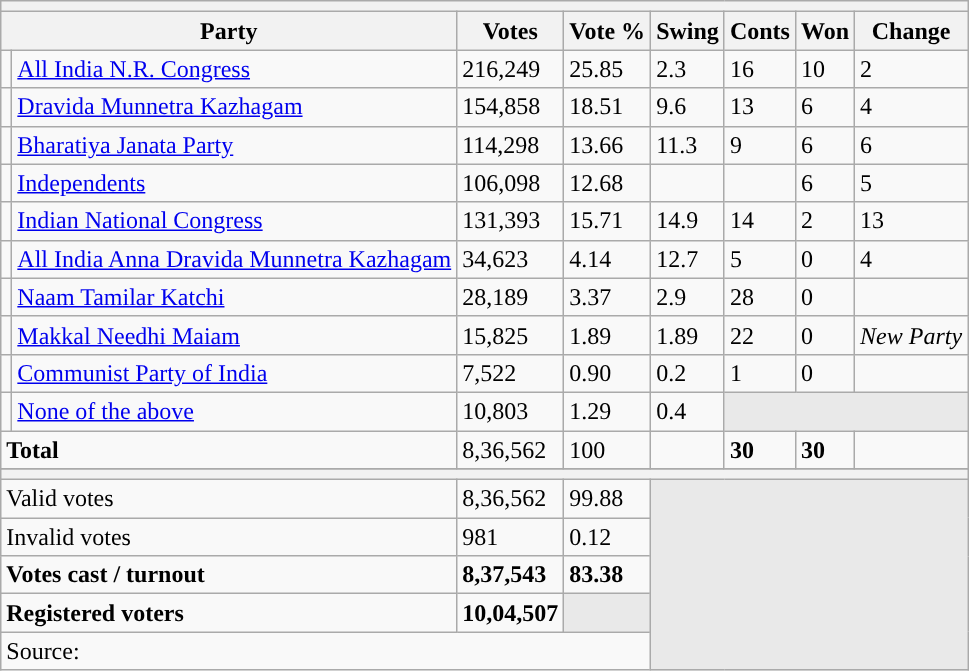<table class="wikitable sortable">
<tr>
<th colspan="9"></th>
</tr>
<tr valign="top">
<th Colspan=2>Party</th>
<th>Votes</th>
<th>Vote %</th>
<th>Swing</th>
<th>Conts</th>
<th>Won</th>
<th>Change</th>
</tr>
<tr>
<td style="background-color:"></td>
<td><a href='#'>All India N.R. Congress</a></td>
<td>216,249</td>
<td>25.85</td>
<td> 2.3</td>
<td>16</td>
<td>10</td>
<td> 2</td>
</tr>
<tr>
<td style="background-color:"></td>
<td style="text-align:left;"><a href='#'>Dravida Munnetra Kazhagam</a></td>
<td>154,858</td>
<td>18.51</td>
<td> 9.6</td>
<td>13</td>
<td>6</td>
<td> 4</td>
</tr>
<tr>
<td style="background-color:"></td>
<td><a href='#'>Bharatiya Janata Party</a></td>
<td>114,298</td>
<td>13.66</td>
<td> 11.3</td>
<td>9</td>
<td>6</td>
<td> 6</td>
</tr>
<tr>
<td style="background-color:"></td>
<td><a href='#'>Independents</a></td>
<td>106,098</td>
<td>12.68</td>
<td></td>
<td></td>
<td>6</td>
<td> 5</td>
</tr>
<tr>
<td style="background-color:"></td>
<td><a href='#'>Indian National Congress</a></td>
<td>131,393</td>
<td>15.71</td>
<td> 14.9</td>
<td>14</td>
<td>2</td>
<td> 13</td>
</tr>
<tr>
<td style="background-color:"></td>
<td><a href='#'>All India Anna Dravida Munnetra Kazhagam</a></td>
<td>34,623</td>
<td>4.14</td>
<td> 12.7</td>
<td>5</td>
<td>0</td>
<td> 4</td>
</tr>
<tr>
<td style="background-color:"></td>
<td><a href='#'>Naam Tamilar Katchi</a></td>
<td>28,189</td>
<td>3.37</td>
<td> 2.9</td>
<td>28</td>
<td>0</td>
<td></td>
</tr>
<tr>
<td style="background-color:"></td>
<td><a href='#'>Makkal Needhi Maiam</a></td>
<td>15,825</td>
<td>1.89</td>
<td> 1.89</td>
<td>22</td>
<td>0</td>
<td><em>New Party</em></td>
</tr>
<tr>
<td style="background-color:"></td>
<td><a href='#'>Communist Party of India</a></td>
<td>7,522</td>
<td>0.90</td>
<td> 0.2</td>
<td>1</td>
<td>0</td>
<td></td>
</tr>
<tr>
<td style="background-color:"></td>
<td><a href='#'>None of the above</a></td>
<td>10,803</td>
<td>1.29</td>
<td> 0.4</td>
<td colspan="3" style="background-color:#E9E9E9"></td>
</tr>
<tr>
<td colspan=2><strong>Total</strong></td>
<td>8,36,562</td>
<td>100</td>
<td></td>
<td><strong>30</strong></td>
<td><strong>30</strong></td>
<td></td>
</tr>
<tr>
</tr>
<tr>
<th colspan="8"></th>
</tr>
<tr>
<td style="text-align:left;" colspan="2">Valid votes</td>
<td>8,36,562</td>
<td>99.88</td>
<td colspan="4" rowspan="5" style="background-color:#E9E9E9"></td>
</tr>
<tr>
<td style="text-align:left;" colspan="2">Invalid votes</td>
<td>981</td>
<td>0.12</td>
</tr>
<tr>
<td style="text-align:left;" colspan="2"><strong>Votes cast / turnout</strong></td>
<td><strong>8,37,543</strong></td>
<td><strong>83.38</strong></td>
</tr>
<tr>
<td style="text-align:left;" colspan="2"><strong>Registered voters</strong></td>
<td><strong>10,04,507</strong></td>
<td colspan="1" style="background-color:#E9E9E9"></td>
</tr>
<tr>
<td colspan="8" align="left">Source:</td>
</tr>
</table>
